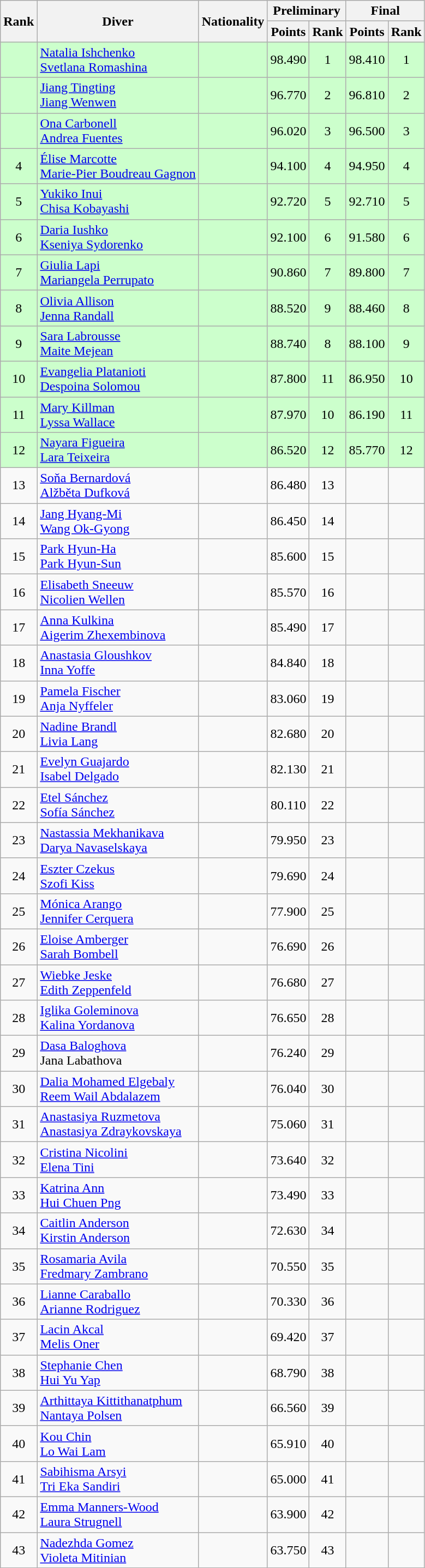<table class="wikitable" style="text-align:center">
<tr>
<th rowspan="2">Rank</th>
<th rowspan="2">Diver</th>
<th rowspan="2">Nationality</th>
<th colspan="2">Preliminary</th>
<th colspan="2">Final</th>
</tr>
<tr>
<th>Points</th>
<th>Rank</th>
<th>Points</th>
<th>Rank</th>
</tr>
<tr bgcolor=ccffcc>
<td></td>
<td align=left><a href='#'>Natalia Ishchenko</a><br><a href='#'>Svetlana Romashina</a></td>
<td align=left></td>
<td>98.490</td>
<td>1</td>
<td>98.410</td>
<td>1</td>
</tr>
<tr bgcolor=ccffcc>
<td></td>
<td align=left><a href='#'>Jiang Tingting</a><br><a href='#'>Jiang Wenwen</a></td>
<td align=left></td>
<td>96.770</td>
<td>2</td>
<td>96.810</td>
<td>2</td>
</tr>
<tr bgcolor=ccffcc>
<td></td>
<td align=left><a href='#'>Ona Carbonell</a><br><a href='#'>Andrea Fuentes</a></td>
<td align=left></td>
<td>96.020</td>
<td>3</td>
<td>96.500</td>
<td>3</td>
</tr>
<tr bgcolor=ccffcc>
<td>4</td>
<td align=left><a href='#'>Élise Marcotte</a><br><a href='#'>Marie-Pier Boudreau Gagnon</a></td>
<td align=left></td>
<td>94.100</td>
<td>4</td>
<td>94.950</td>
<td>4</td>
</tr>
<tr bgcolor=ccffcc>
<td>5</td>
<td align=left><a href='#'>Yukiko Inui</a><br><a href='#'>Chisa Kobayashi</a></td>
<td align=left></td>
<td>92.720</td>
<td>5</td>
<td>92.710</td>
<td>5</td>
</tr>
<tr bgcolor=ccffcc>
<td>6</td>
<td align=left><a href='#'>Daria Iushko</a><br><a href='#'>Kseniya Sydorenko</a></td>
<td align=left></td>
<td>92.100</td>
<td>6</td>
<td>91.580</td>
<td>6</td>
</tr>
<tr bgcolor=ccffcc>
<td>7</td>
<td align=left><a href='#'>Giulia Lapi</a><br><a href='#'>Mariangela Perrupato</a></td>
<td align=left></td>
<td>90.860</td>
<td>7</td>
<td>89.800</td>
<td>7</td>
</tr>
<tr bgcolor=ccffcc>
<td>8</td>
<td align=left><a href='#'>Olivia Allison</a><br><a href='#'>Jenna Randall</a></td>
<td align=left></td>
<td>88.520</td>
<td>9</td>
<td>88.460</td>
<td>8</td>
</tr>
<tr bgcolor=ccffcc>
<td>9</td>
<td align=left><a href='#'>Sara Labrousse</a><br><a href='#'>Maite Mejean</a></td>
<td align=left></td>
<td>88.740</td>
<td>8</td>
<td>88.100</td>
<td>9</td>
</tr>
<tr bgcolor=ccffcc>
<td>10</td>
<td align=left><a href='#'>Evangelia Platanioti</a><br><a href='#'>Despoina Solomou</a></td>
<td align=left></td>
<td>87.800</td>
<td>11</td>
<td>86.950</td>
<td>10</td>
</tr>
<tr bgcolor=ccffcc>
<td>11</td>
<td align=left><a href='#'>Mary Killman</a><br><a href='#'>Lyssa Wallace</a></td>
<td align=left></td>
<td>87.970</td>
<td>10</td>
<td>86.190</td>
<td>11</td>
</tr>
<tr bgcolor=ccffcc>
<td>12</td>
<td align=left><a href='#'>Nayara Figueira</a><br><a href='#'>Lara Teixeira</a></td>
<td align=left></td>
<td>86.520</td>
<td>12</td>
<td>85.770</td>
<td>12</td>
</tr>
<tr>
<td>13</td>
<td align=left><a href='#'>Soňa Bernardová</a><br><a href='#'>Alžběta Dufková</a></td>
<td align=left></td>
<td>86.480</td>
<td>13</td>
<td></td>
<td></td>
</tr>
<tr>
<td>14</td>
<td align=left><a href='#'>Jang Hyang-Mi</a><br><a href='#'>Wang Ok-Gyong</a></td>
<td align=left></td>
<td>86.450</td>
<td>14</td>
<td></td>
<td></td>
</tr>
<tr>
<td>15</td>
<td align=left><a href='#'>Park Hyun-Ha</a><br><a href='#'>Park Hyun-Sun</a></td>
<td align=left></td>
<td>85.600</td>
<td>15</td>
<td></td>
<td></td>
</tr>
<tr>
<td>16</td>
<td align=left><a href='#'>Elisabeth Sneeuw</a><br><a href='#'>Nicolien Wellen</a></td>
<td align=left></td>
<td>85.570</td>
<td>16</td>
<td></td>
<td></td>
</tr>
<tr>
<td>17</td>
<td align=left><a href='#'>Anna Kulkina</a><br><a href='#'>Aigerim Zhexembinova</a></td>
<td align=left></td>
<td>85.490</td>
<td>17</td>
<td></td>
<td></td>
</tr>
<tr>
<td>18</td>
<td align=left><a href='#'>Anastasia Gloushkov</a><br><a href='#'>Inna Yoffe</a></td>
<td align=left></td>
<td>84.840</td>
<td>18</td>
<td></td>
<td></td>
</tr>
<tr>
<td>19</td>
<td align=left><a href='#'>Pamela Fischer</a><br><a href='#'>Anja Nyffeler</a></td>
<td align=left></td>
<td>83.060</td>
<td>19</td>
<td></td>
<td></td>
</tr>
<tr>
<td>20</td>
<td align=left><a href='#'>Nadine Brandl</a><br><a href='#'>Livia Lang</a></td>
<td align=left></td>
<td>82.680</td>
<td>20</td>
<td></td>
<td></td>
</tr>
<tr>
<td>21</td>
<td align=left><a href='#'>Evelyn Guajardo</a><br><a href='#'>Isabel Delgado</a></td>
<td align=left></td>
<td>82.130</td>
<td>21</td>
<td></td>
<td></td>
</tr>
<tr>
<td>22</td>
<td align=left><a href='#'>Etel Sánchez</a><br><a href='#'>Sofía Sánchez</a></td>
<td align=left></td>
<td>80.110</td>
<td>22</td>
<td></td>
<td></td>
</tr>
<tr>
<td>23</td>
<td align=left><a href='#'>Nastassia Mekhanikava</a><br><a href='#'>Darya Navaselskaya</a></td>
<td align=left></td>
<td>79.950</td>
<td>23</td>
<td></td>
<td></td>
</tr>
<tr>
<td>24</td>
<td align=left><a href='#'>Eszter Czekus</a><br><a href='#'>Szofi Kiss</a></td>
<td align=left></td>
<td>79.690</td>
<td>24</td>
<td></td>
<td></td>
</tr>
<tr>
<td>25</td>
<td align=left><a href='#'>Mónica Arango</a><br><a href='#'>Jennifer Cerquera</a></td>
<td align=left></td>
<td>77.900</td>
<td>25</td>
<td></td>
<td></td>
</tr>
<tr>
<td>26</td>
<td align=left><a href='#'>Eloise Amberger</a><br><a href='#'>Sarah Bombell</a></td>
<td align=left></td>
<td>76.690</td>
<td>26</td>
<td></td>
<td></td>
</tr>
<tr>
<td>27</td>
<td align=left><a href='#'>Wiebke Jeske</a><br><a href='#'>Edith Zeppenfeld</a></td>
<td align=left></td>
<td>76.680</td>
<td>27</td>
<td></td>
<td></td>
</tr>
<tr>
<td>28</td>
<td align=left><a href='#'>Iglika Goleminova</a><br><a href='#'>Kalina Yordanova</a></td>
<td align=left></td>
<td>76.650</td>
<td>28</td>
<td></td>
<td></td>
</tr>
<tr>
<td>29</td>
<td align=left><a href='#'>Dasa Baloghova</a><br>Jana Labathova</td>
<td align=left></td>
<td>76.240</td>
<td>29</td>
<td></td>
<td></td>
</tr>
<tr>
<td>30</td>
<td align=left><a href='#'>Dalia Mohamed Elgebaly</a><br><a href='#'>Reem Wail Abdalazem</a></td>
<td align=left></td>
<td>76.040</td>
<td>30</td>
<td></td>
<td></td>
</tr>
<tr>
<td>31</td>
<td align=left><a href='#'>Anastasiya Ruzmetova</a><br><a href='#'>Anastasiya Zdraykovskaya</a></td>
<td align=left></td>
<td>75.060</td>
<td>31</td>
<td></td>
<td></td>
</tr>
<tr>
<td>32</td>
<td align=left><a href='#'>Cristina Nicolini</a><br><a href='#'>Elena Tini</a></td>
<td align=left></td>
<td>73.640</td>
<td>32</td>
<td></td>
<td></td>
</tr>
<tr>
<td>33</td>
<td align=left><a href='#'>Katrina Ann</a><br><a href='#'>Hui Chuen Png</a></td>
<td align=left></td>
<td>73.490</td>
<td>33</td>
<td></td>
<td></td>
</tr>
<tr>
<td>34</td>
<td align=left><a href='#'>Caitlin Anderson</a><br><a href='#'>Kirstin Anderson</a></td>
<td align=left></td>
<td>72.630</td>
<td>34</td>
<td></td>
<td></td>
</tr>
<tr>
<td>35</td>
<td align=left><a href='#'>Rosamaria Avila</a><br><a href='#'>Fredmary Zambrano</a></td>
<td align=left></td>
<td>70.550</td>
<td>35</td>
<td></td>
<td></td>
</tr>
<tr>
<td>36</td>
<td align=left><a href='#'>Lianne Caraballo</a><br><a href='#'>Arianne Rodriguez</a></td>
<td align=left></td>
<td>70.330</td>
<td>36</td>
<td></td>
<td></td>
</tr>
<tr>
<td>37</td>
<td align=left><a href='#'>Lacin Akcal</a><br><a href='#'>Melis Oner</a></td>
<td align=left></td>
<td>69.420</td>
<td>37</td>
<td></td>
<td></td>
</tr>
<tr>
<td>38</td>
<td align=left><a href='#'>Stephanie Chen</a><br><a href='#'>Hui Yu Yap</a></td>
<td align=left></td>
<td>68.790</td>
<td>38</td>
<td></td>
<td></td>
</tr>
<tr>
<td>39</td>
<td align=left><a href='#'>Arthittaya Kittithanatphum</a><br><a href='#'>Nantaya Polsen</a></td>
<td align=left></td>
<td>66.560</td>
<td>39</td>
<td></td>
<td></td>
</tr>
<tr>
<td>40</td>
<td align=left><a href='#'>Kou Chin</a><br><a href='#'>Lo Wai Lam</a></td>
<td align=left></td>
<td>65.910</td>
<td>40</td>
<td></td>
<td></td>
</tr>
<tr>
<td>41</td>
<td align=left><a href='#'>Sabihisma Arsyi</a><br><a href='#'>Tri Eka Sandiri</a></td>
<td align=left></td>
<td>65.000</td>
<td>41</td>
<td></td>
<td></td>
</tr>
<tr>
<td>42</td>
<td align=left><a href='#'>Emma Manners-Wood</a><br><a href='#'>Laura Strugnell</a></td>
<td align=left></td>
<td>63.900</td>
<td>42</td>
<td></td>
<td></td>
</tr>
<tr>
<td>43</td>
<td align=left><a href='#'>Nadezhda Gomez</a><br><a href='#'>Violeta Mitinian</a></td>
<td align=left></td>
<td>63.750</td>
<td>43</td>
<td></td>
<td></td>
</tr>
</table>
